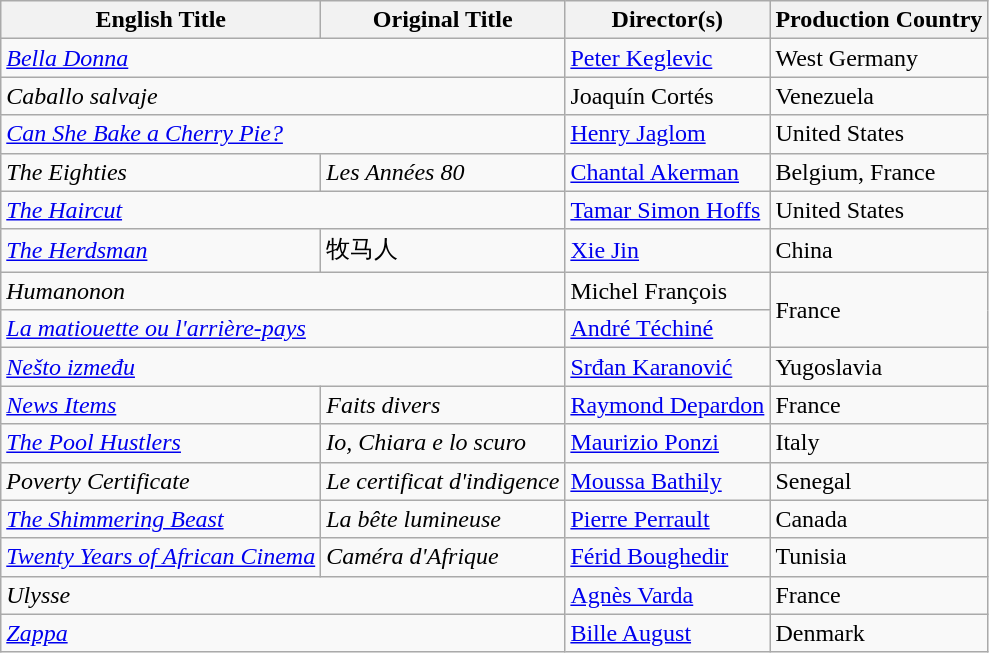<table class="wikitable">
<tr>
<th>English Title</th>
<th>Original Title</th>
<th>Director(s)</th>
<th>Production Country</th>
</tr>
<tr>
<td colspan="2"><em><a href='#'>Bella Donna</a></em></td>
<td><a href='#'>Peter Keglevic</a></td>
<td>West Germany</td>
</tr>
<tr>
<td colspan="2"><em>Caballo salvaje</em></td>
<td>Joaquín Cortés</td>
<td>Venezuela</td>
</tr>
<tr>
<td colspan="2"><em><a href='#'>Can She Bake a Cherry Pie?</a></em></td>
<td><a href='#'>Henry Jaglom</a></td>
<td>United States</td>
</tr>
<tr>
<td><em>The Eighties</em></td>
<td><em>Les Années 80</em></td>
<td><a href='#'>Chantal Akerman</a></td>
<td>Belgium, France</td>
</tr>
<tr>
<td colspan="2"><em><a href='#'>The Haircut</a></em></td>
<td><a href='#'>Tamar Simon Hoffs</a></td>
<td>United States</td>
</tr>
<tr>
<td><em><a href='#'>The Herdsman</a></em></td>
<td>牧马人</td>
<td><a href='#'>Xie Jin</a></td>
<td>China</td>
</tr>
<tr>
<td colspan="2"><em>Humanonon</em></td>
<td>Michel François</td>
<td rowspan="2">France</td>
</tr>
<tr>
<td colspan="2"><em><a href='#'>La matiouette ou l'arrière-pays</a></em></td>
<td><a href='#'>André Téchiné</a></td>
</tr>
<tr>
<td colspan="2"><em><a href='#'>Nešto između</a></em></td>
<td><a href='#'>Srđan Karanović</a></td>
<td>Yugoslavia</td>
</tr>
<tr>
<td><em><a href='#'>News Items</a></em></td>
<td><em>Faits divers</em></td>
<td><a href='#'>Raymond Depardon</a></td>
<td>France</td>
</tr>
<tr>
<td><em><a href='#'>The Pool Hustlers</a></em></td>
<td><em>Io, Chiara e lo scuro</em></td>
<td><a href='#'>Maurizio Ponzi</a></td>
<td>Italy</td>
</tr>
<tr>
<td><em>Poverty Certificate</em></td>
<td><em>Le certificat d'indigence</em></td>
<td><a href='#'>Moussa Bathily</a></td>
<td>Senegal</td>
</tr>
<tr>
<td><em><a href='#'>The Shimmering Beast</a></em></td>
<td><em>La bête lumineuse</em></td>
<td><a href='#'>Pierre Perrault</a></td>
<td>Canada</td>
</tr>
<tr>
<td><em><a href='#'>Twenty Years of African Cinema</a></em></td>
<td><em>Caméra d'Afrique</em></td>
<td><a href='#'>Férid Boughedir</a></td>
<td>Tunisia</td>
</tr>
<tr>
<td colspan="2"><em>Ulysse</em></td>
<td><a href='#'>Agnès Varda</a></td>
<td>France</td>
</tr>
<tr>
<td colspan="2"><em><a href='#'>Zappa</a></em></td>
<td><a href='#'>Bille August</a></td>
<td>Denmark</td>
</tr>
</table>
